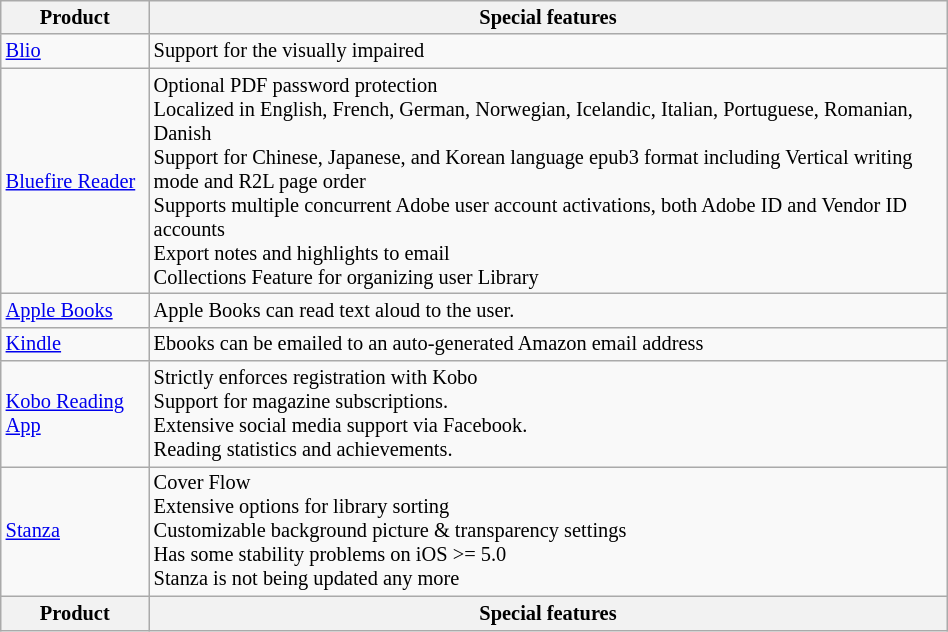<table class="wikitable sortable sort-under" style="font-size:85%; width:50%; text-align:left;">
<tr>
<th>Product</th>
<th>Special features</th>
</tr>
<tr>
<td><a href='#'>Blio</a></td>
<td>Support for the visually impaired</td>
</tr>
<tr>
<td><a href='#'>Bluefire Reader</a></td>
<td>Optional PDF password protection<br>Localized in English, French, German, Norwegian, Icelandic, Italian, Portuguese, Romanian, Danish<br>Support for Chinese, Japanese, and Korean language epub3 format including Vertical writing mode and R2L page order<br>Supports multiple concurrent Adobe user account activations, both Adobe ID and Vendor ID accounts<br>Export notes and highlights to email<br>Collections Feature for organizing user Library</td>
</tr>
<tr>
<td><a href='#'>Apple Books</a></td>
<td>Apple Books can read text aloud to the user.</td>
</tr>
<tr>
<td><a href='#'>Kindle</a></td>
<td>Ebooks can be emailed to an auto-generated Amazon email address</td>
</tr>
<tr>
<td><a href='#'>Kobo Reading App</a></td>
<td>Strictly enforces registration with Kobo<br>Support for magazine subscriptions.<br>Extensive social media support via Facebook.<br>Reading statistics and achievements.</td>
</tr>
<tr>
<td><a href='#'>Stanza</a></td>
<td>Cover Flow<br>Extensive options for library sorting<br>Customizable background picture & transparency settings<br>Has some stability problems on iOS >= 5.0<br>Stanza is not being updated any more</td>
</tr>
<tr>
<th>Product</th>
<th>Special features</th>
</tr>
</table>
